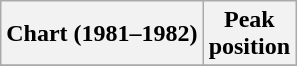<table class="wikitable plainrowheaders" style="text-align:center">
<tr>
<th scope="col">Chart (1981–1982)</th>
<th scope="col">Peak<br>position</th>
</tr>
<tr>
</tr>
</table>
